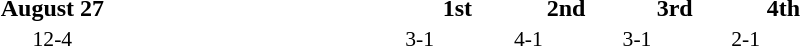<table width=60% cellspacing=1>
<tr>
<th width=20%></th>
<th width=12%>August 27</th>
<th width=20%></th>
<th width=8%>1st</th>
<th width=8%>2nd</th>
<th width=8%>3rd</th>
<th width=8%>4th</th>
</tr>
<tr style=font-size:90%>
<td align=right><strong></strong></td>
<td align=center>12-4</td>
<td></td>
<td>3-1</td>
<td>4-1</td>
<td>3-1</td>
<td>2-1</td>
</tr>
</table>
